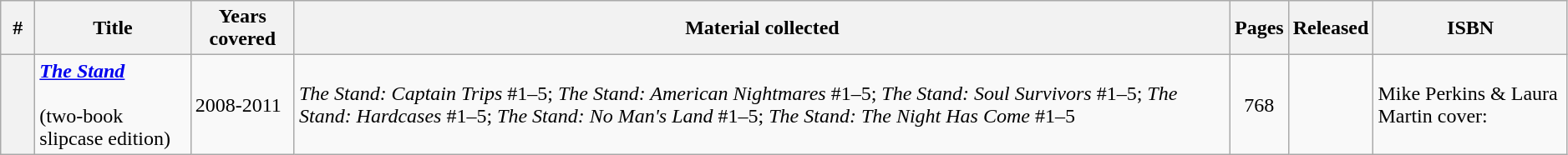<table class="wikitable sortable" width=99%>
<tr>
<th class="unsortable" width=20px>#</th>
<th>Title</th>
<th>Years covered</th>
<th class="unsortable">Material collected</th>
<th>Pages</th>
<th>Released</th>
<th class="unsortable">ISBN</th>
</tr>
<tr>
<th style="background-color: light grey;"></th>
<td><strong><em><a href='#'>The Stand</a></em></strong><br><br>(two-book slipcase edition)</td>
<td>2008-2011</td>
<td><em>The Stand: Captain Trips</em> #1–5; <em>The Stand: American Nightmares</em> #1–5; <em>The Stand: Soul Survivors</em> #1–5; <em>The Stand: Hardcases</em> #1–5; <em>The Stand: No Man's Land</em> #1–5; <em>The Stand: The Night Has Come</em> #1–5</td>
<td style="text-align: center;">768</td>
<td></td>
<td>Mike Perkins & Laura Martin cover: </td>
</tr>
</table>
